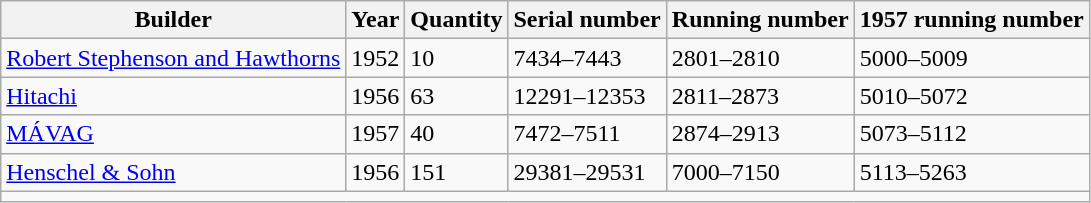<table class="wikitable">
<tr>
<th>Builder</th>
<th>Year</th>
<th>Quantity</th>
<th>Serial number</th>
<th>Running number</th>
<th>1957 running number</th>
</tr>
<tr>
<td><a href='#'>Robert Stephenson and Hawthorns</a></td>
<td>1952</td>
<td>10</td>
<td>7434–7443</td>
<td>2801–2810</td>
<td>5000–5009</td>
</tr>
<tr>
<td><a href='#'>Hitachi</a></td>
<td>1956</td>
<td>63</td>
<td>12291–12353</td>
<td>2811–2873</td>
<td>5010–5072</td>
</tr>
<tr>
<td><a href='#'>MÁVAG</a></td>
<td>1957</td>
<td>40</td>
<td>7472–7511</td>
<td>2874–2913</td>
<td>5073–5112</td>
</tr>
<tr>
<td><a href='#'>Henschel & Sohn</a></td>
<td>1956</td>
<td>151</td>
<td>29381–29531</td>
<td>7000–7150</td>
<td>5113–5263</td>
</tr>
<tr>
<td colspan="6"></td>
</tr>
</table>
